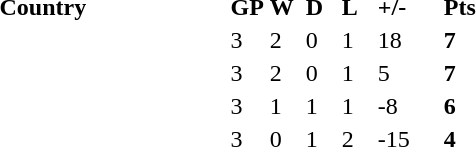<table>
<tr ---->
<td width="150"><strong>Country</strong></td>
<td width="20"><strong>GP</strong></td>
<td width="20"><strong>W</strong></td>
<td width="20"><strong>D</strong></td>
<td width="20"><strong>L</strong></td>
<td width="40"><strong>+/-</strong></td>
<td width="20"><strong>Pts</strong></td>
</tr>
<tr ---->
<td></td>
<td>3</td>
<td>2</td>
<td>0</td>
<td>1</td>
<td>18</td>
<td><strong>7</strong></td>
</tr>
<tr ---->
<td></td>
<td>3</td>
<td>2</td>
<td>0</td>
<td>1</td>
<td>5</td>
<td><strong>7</strong></td>
</tr>
<tr ---->
<td></td>
<td>3</td>
<td>1</td>
<td>1</td>
<td>1</td>
<td>-8</td>
<td><strong>6</strong></td>
</tr>
<tr ---->
<td></td>
<td>3</td>
<td>0</td>
<td>1</td>
<td>2</td>
<td>-15</td>
<td><strong>4</strong></td>
</tr>
</table>
